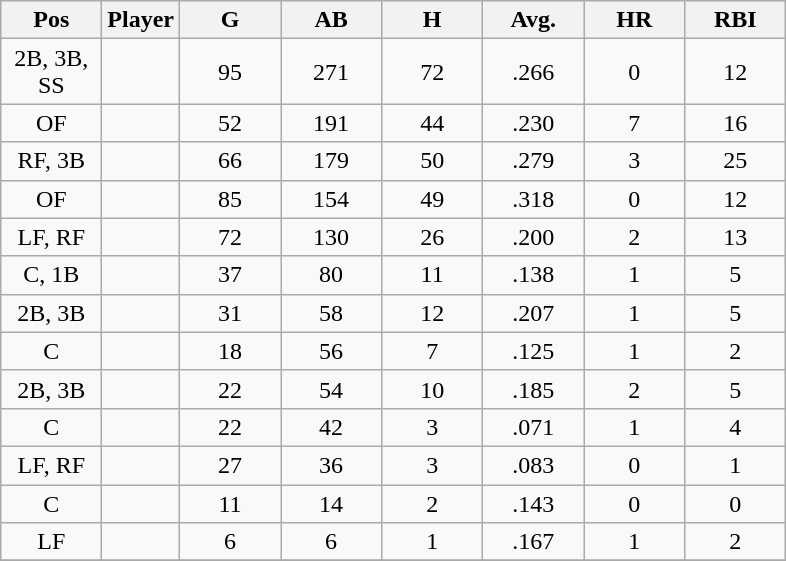<table class="wikitable sortable">
<tr>
<th bgcolor="#DDDDFF" width="60">Pos</th>
<th bgcolor="#DDDDFF">Player</th>
<th bgcolor="#DDDDFF" width="60">G</th>
<th bgcolor="#DDDDFF" width="60">AB</th>
<th bgcolor="#DDDDFF" width="60">H</th>
<th bgcolor="#DDDDFF" width="60">Avg.</th>
<th bgcolor="#DDDDFF" width="60">HR</th>
<th bgcolor="#DDDDFF" width="60">RBI</th>
</tr>
<tr align="center">
<td>2B, 3B, SS</td>
<td></td>
<td>95</td>
<td>271</td>
<td>72</td>
<td>.266</td>
<td>0</td>
<td>12</td>
</tr>
<tr align=center>
<td>OF</td>
<td></td>
<td>52</td>
<td>191</td>
<td>44</td>
<td>.230</td>
<td>7</td>
<td>16</td>
</tr>
<tr align="center">
<td>RF, 3B</td>
<td></td>
<td>66</td>
<td>179</td>
<td>50</td>
<td>.279</td>
<td>3</td>
<td>25</td>
</tr>
<tr align=center>
<td>OF</td>
<td></td>
<td>85</td>
<td>154</td>
<td>49</td>
<td>.318</td>
<td>0</td>
<td>12</td>
</tr>
<tr align=center>
<td>LF, RF</td>
<td></td>
<td>72</td>
<td>130</td>
<td>26</td>
<td>.200</td>
<td>2</td>
<td>13</td>
</tr>
<tr align="center">
<td>C, 1B</td>
<td></td>
<td>37</td>
<td>80</td>
<td>11</td>
<td>.138</td>
<td>1</td>
<td>5</td>
</tr>
<tr align=center>
<td>2B, 3B</td>
<td></td>
<td>31</td>
<td>58</td>
<td>12</td>
<td>.207</td>
<td>1</td>
<td>5</td>
</tr>
<tr align=center>
<td>C</td>
<td></td>
<td>18</td>
<td>56</td>
<td>7</td>
<td>.125</td>
<td>1</td>
<td>2</td>
</tr>
<tr align=center>
<td>2B, 3B</td>
<td></td>
<td>22</td>
<td>54</td>
<td>10</td>
<td>.185</td>
<td>2</td>
<td>5</td>
</tr>
<tr align="center">
<td>C</td>
<td></td>
<td>22</td>
<td>42</td>
<td>3</td>
<td>.071</td>
<td>1</td>
<td>4</td>
</tr>
<tr align=center>
<td>LF, RF</td>
<td></td>
<td>27</td>
<td>36</td>
<td>3</td>
<td>.083</td>
<td>0</td>
<td>1</td>
</tr>
<tr align=center>
<td>C</td>
<td></td>
<td>11</td>
<td>14</td>
<td>2</td>
<td>.143</td>
<td>0</td>
<td>0</td>
</tr>
<tr align=center>
<td>LF</td>
<td></td>
<td>6</td>
<td>6</td>
<td>1</td>
<td>.167</td>
<td>1</td>
<td>2</td>
</tr>
<tr align="center">
</tr>
</table>
